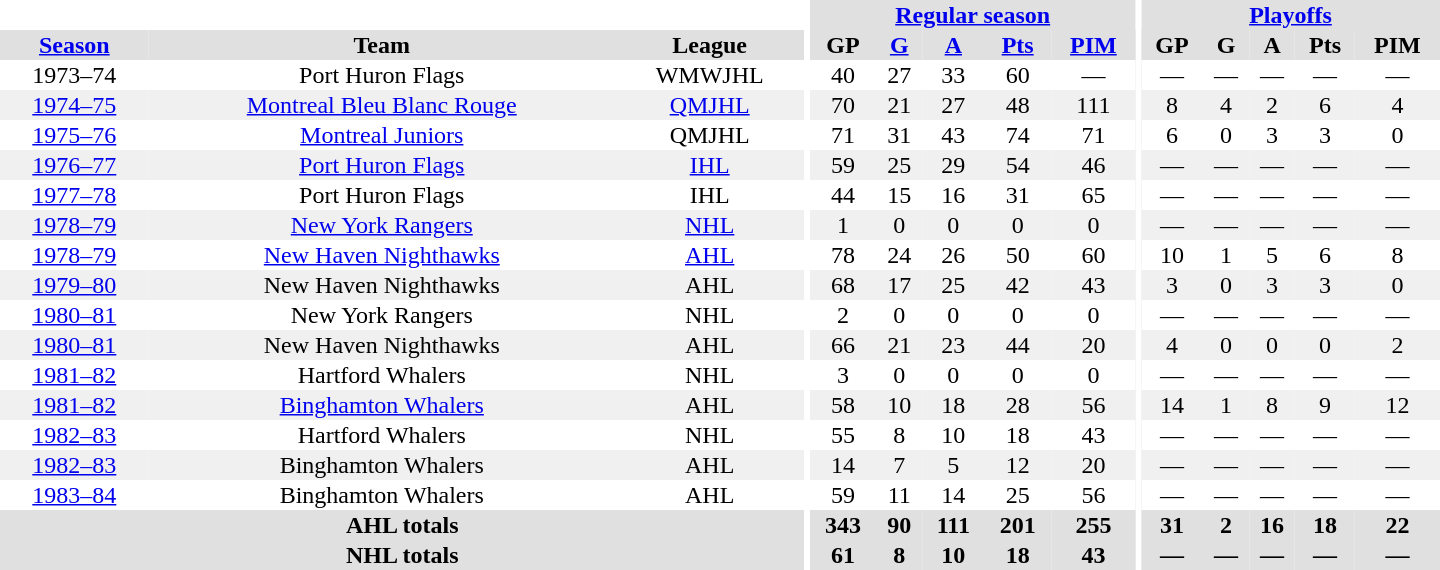<table border="0" cellpadding="1" cellspacing="0" style="text-align:center; width:60em">
<tr bgcolor="#e0e0e0">
<th colspan="3" bgcolor="#ffffff"></th>
<th rowspan="100" bgcolor="#ffffff"></th>
<th colspan="5"><a href='#'>Regular season</a></th>
<th rowspan="100" bgcolor="#ffffff"></th>
<th colspan="5"><a href='#'>Playoffs</a></th>
</tr>
<tr bgcolor="#e0e0e0">
<th><a href='#'>Season</a></th>
<th>Team</th>
<th>League</th>
<th>GP</th>
<th><a href='#'>G</a></th>
<th><a href='#'>A</a></th>
<th><a href='#'>Pts</a></th>
<th><a href='#'>PIM</a></th>
<th>GP</th>
<th>G</th>
<th>A</th>
<th>Pts</th>
<th>PIM</th>
</tr>
<tr>
<td>1973–74</td>
<td>Port Huron Flags</td>
<td>WMWJHL</td>
<td>40</td>
<td>27</td>
<td>33</td>
<td>60</td>
<td>—</td>
<td>—</td>
<td>—</td>
<td>—</td>
<td>—</td>
<td>—</td>
</tr>
<tr bgcolor="#f0f0f0">
<td><a href='#'>1974–75</a></td>
<td><a href='#'>Montreal Bleu Blanc Rouge</a></td>
<td><a href='#'>QMJHL</a></td>
<td>70</td>
<td>21</td>
<td>27</td>
<td>48</td>
<td>111</td>
<td>8</td>
<td>4</td>
<td>2</td>
<td>6</td>
<td>4</td>
</tr>
<tr>
<td><a href='#'>1975–76</a></td>
<td><a href='#'>Montreal Juniors</a></td>
<td>QMJHL</td>
<td>71</td>
<td>31</td>
<td>43</td>
<td>74</td>
<td>71</td>
<td>6</td>
<td>0</td>
<td>3</td>
<td>3</td>
<td>0</td>
</tr>
<tr bgcolor="#f0f0f0">
<td><a href='#'>1976–77</a></td>
<td><a href='#'>Port Huron Flags</a></td>
<td><a href='#'>IHL</a></td>
<td>59</td>
<td>25</td>
<td>29</td>
<td>54</td>
<td>46</td>
<td>—</td>
<td>—</td>
<td>—</td>
<td>—</td>
<td>—</td>
</tr>
<tr>
<td><a href='#'>1977–78</a></td>
<td>Port Huron Flags</td>
<td>IHL</td>
<td>44</td>
<td>15</td>
<td>16</td>
<td>31</td>
<td>65</td>
<td>—</td>
<td>—</td>
<td>—</td>
<td>—</td>
<td>—</td>
</tr>
<tr bgcolor="#f0f0f0">
<td><a href='#'>1978–79</a></td>
<td><a href='#'>New York Rangers</a></td>
<td><a href='#'>NHL</a></td>
<td>1</td>
<td>0</td>
<td>0</td>
<td>0</td>
<td>0</td>
<td>—</td>
<td>—</td>
<td>—</td>
<td>—</td>
<td>—</td>
</tr>
<tr>
<td><a href='#'>1978–79</a></td>
<td><a href='#'>New Haven Nighthawks</a></td>
<td><a href='#'>AHL</a></td>
<td>78</td>
<td>24</td>
<td>26</td>
<td>50</td>
<td>60</td>
<td>10</td>
<td>1</td>
<td>5</td>
<td>6</td>
<td>8</td>
</tr>
<tr bgcolor="#f0f0f0">
<td><a href='#'>1979–80</a></td>
<td>New Haven Nighthawks</td>
<td>AHL</td>
<td>68</td>
<td>17</td>
<td>25</td>
<td>42</td>
<td>43</td>
<td>3</td>
<td>0</td>
<td>3</td>
<td>3</td>
<td>0</td>
</tr>
<tr>
<td><a href='#'>1980–81</a></td>
<td>New York Rangers</td>
<td>NHL</td>
<td>2</td>
<td>0</td>
<td>0</td>
<td>0</td>
<td>0</td>
<td>—</td>
<td>—</td>
<td>—</td>
<td>—</td>
<td>—</td>
</tr>
<tr bgcolor="#f0f0f0">
<td><a href='#'>1980–81</a></td>
<td>New Haven Nighthawks</td>
<td>AHL</td>
<td>66</td>
<td>21</td>
<td>23</td>
<td>44</td>
<td>20</td>
<td>4</td>
<td>0</td>
<td>0</td>
<td>0</td>
<td>2</td>
</tr>
<tr>
<td><a href='#'>1981–82</a></td>
<td>Hartford Whalers</td>
<td>NHL</td>
<td>3</td>
<td>0</td>
<td>0</td>
<td>0</td>
<td>0</td>
<td>—</td>
<td>—</td>
<td>—</td>
<td>—</td>
<td>—</td>
</tr>
<tr bgcolor="#f0f0f0">
<td><a href='#'>1981–82</a></td>
<td><a href='#'>Binghamton Whalers</a></td>
<td>AHL</td>
<td>58</td>
<td>10</td>
<td>18</td>
<td>28</td>
<td>56</td>
<td>14</td>
<td>1</td>
<td>8</td>
<td>9</td>
<td>12</td>
</tr>
<tr>
<td><a href='#'>1982–83</a></td>
<td>Hartford Whalers</td>
<td>NHL</td>
<td>55</td>
<td>8</td>
<td>10</td>
<td>18</td>
<td>43</td>
<td>—</td>
<td>—</td>
<td>—</td>
<td>—</td>
<td>—</td>
</tr>
<tr bgcolor="#f0f0f0">
<td><a href='#'>1982–83</a></td>
<td>Binghamton Whalers</td>
<td>AHL</td>
<td>14</td>
<td>7</td>
<td>5</td>
<td>12</td>
<td>20</td>
<td>—</td>
<td>—</td>
<td>—</td>
<td>—</td>
<td>—</td>
</tr>
<tr>
<td><a href='#'>1983–84</a></td>
<td>Binghamton Whalers</td>
<td>AHL</td>
<td>59</td>
<td>11</td>
<td>14</td>
<td>25</td>
<td>56</td>
<td>—</td>
<td>—</td>
<td>—</td>
<td>—</td>
<td>—</td>
</tr>
<tr bgcolor="#e0e0e0">
<th colspan="3">AHL totals</th>
<th>343</th>
<th>90</th>
<th>111</th>
<th>201</th>
<th>255</th>
<th>31</th>
<th>2</th>
<th>16</th>
<th>18</th>
<th>22</th>
</tr>
<tr bgcolor="#e0e0e0">
<th colspan="3">NHL totals</th>
<th>61</th>
<th>8</th>
<th>10</th>
<th>18</th>
<th>43</th>
<th>—</th>
<th>—</th>
<th>—</th>
<th>—</th>
<th>—</th>
</tr>
</table>
